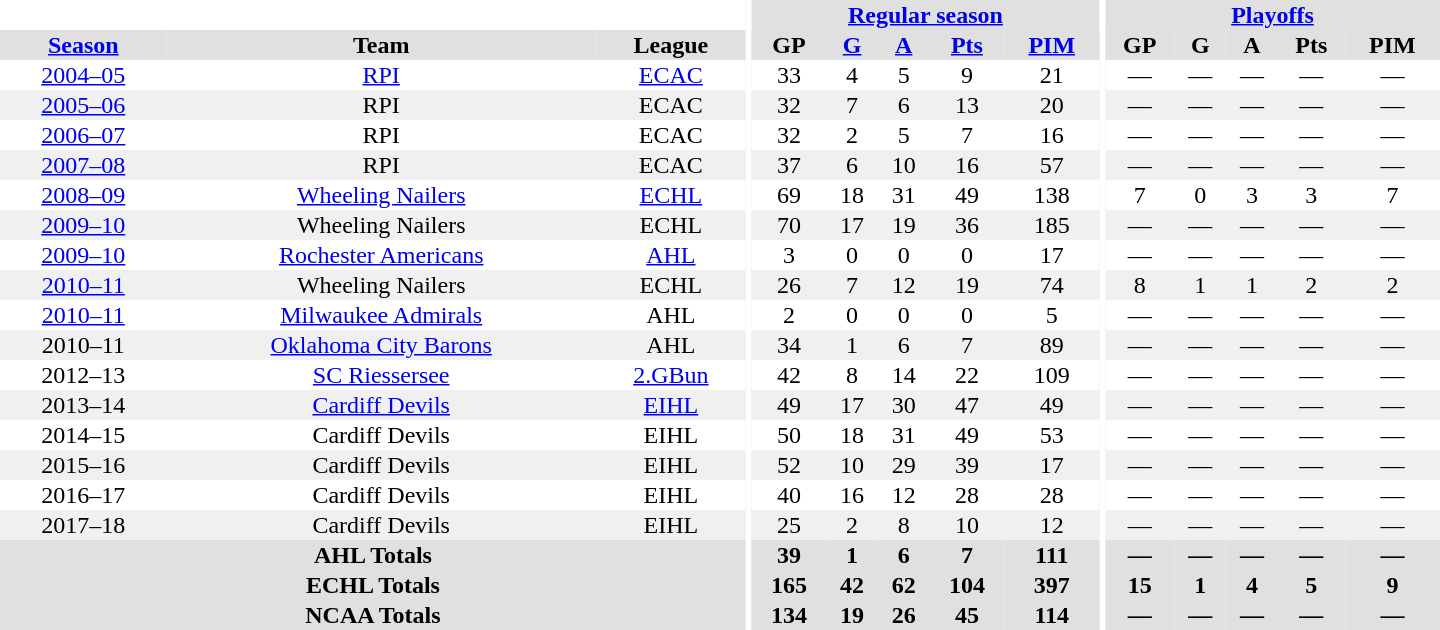<table border="0" cellpadding="1" cellspacing="0" style="text-align:center; width:60em">
<tr bgcolor="#e0e0e0">
<th colspan="3" bgcolor="#ffffff"></th>
<th rowspan="100" bgcolor="#ffffff"></th>
<th colspan="5"><a href='#'>Regular season</a></th>
<th rowspan="100" bgcolor="#ffffff"></th>
<th colspan="5"><a href='#'>Playoffs</a></th>
</tr>
<tr bgcolor="#e0e0e0">
<th><a href='#'>Season</a></th>
<th>Team</th>
<th>League</th>
<th>GP</th>
<th><a href='#'>G</a></th>
<th><a href='#'>A</a></th>
<th><a href='#'>Pts</a></th>
<th><a href='#'>PIM</a></th>
<th>GP</th>
<th>G</th>
<th>A</th>
<th>Pts</th>
<th>PIM</th>
</tr>
<tr>
<td><a href='#'>2004–05</a></td>
<td><a href='#'>RPI</a></td>
<td><a href='#'>ECAC</a></td>
<td>33</td>
<td>4</td>
<td>5</td>
<td>9</td>
<td>21</td>
<td>—</td>
<td>—</td>
<td>—</td>
<td>—</td>
<td>—</td>
</tr>
<tr bgcolor="#f0f0f0">
<td><a href='#'>2005–06</a></td>
<td>RPI</td>
<td>ECAC</td>
<td>32</td>
<td>7</td>
<td>6</td>
<td>13</td>
<td>20</td>
<td>—</td>
<td>—</td>
<td>—</td>
<td>—</td>
<td>—</td>
</tr>
<tr>
<td><a href='#'>2006–07</a></td>
<td>RPI</td>
<td>ECAC</td>
<td>32</td>
<td>2</td>
<td>5</td>
<td>7</td>
<td>16</td>
<td>—</td>
<td>—</td>
<td>—</td>
<td>—</td>
<td>—</td>
</tr>
<tr>
</tr>
<tr bgcolor="#f0f0f0">
<td><a href='#'>2007–08</a></td>
<td>RPI</td>
<td>ECAC</td>
<td>37</td>
<td>6</td>
<td>10</td>
<td>16</td>
<td>57</td>
<td>—</td>
<td>—</td>
<td>—</td>
<td>—</td>
<td>—</td>
</tr>
<tr>
<td><a href='#'>2008–09</a></td>
<td><a href='#'>Wheeling Nailers</a></td>
<td><a href='#'>ECHL</a></td>
<td>69</td>
<td>18</td>
<td>31</td>
<td>49</td>
<td>138</td>
<td>7</td>
<td>0</td>
<td>3</td>
<td>3</td>
<td>7</td>
</tr>
<tr bgcolor="#f0f0f0">
<td><a href='#'>2009–10</a></td>
<td>Wheeling Nailers</td>
<td>ECHL</td>
<td>70</td>
<td>17</td>
<td>19</td>
<td>36</td>
<td>185</td>
<td>—</td>
<td>—</td>
<td>—</td>
<td>—</td>
<td>—</td>
</tr>
<tr>
<td><a href='#'>2009–10</a></td>
<td><a href='#'>Rochester Americans</a></td>
<td><a href='#'>AHL</a></td>
<td>3</td>
<td>0</td>
<td>0</td>
<td>0</td>
<td>17</td>
<td>—</td>
<td>—</td>
<td>—</td>
<td>—</td>
<td>—</td>
</tr>
<tr bgcolor="#f0f0f0">
<td><a href='#'>2010–11</a></td>
<td>Wheeling Nailers</td>
<td>ECHL</td>
<td>26</td>
<td>7</td>
<td>12</td>
<td>19</td>
<td>74</td>
<td>8</td>
<td>1</td>
<td>1</td>
<td>2</td>
<td>2</td>
</tr>
<tr>
<td><a href='#'>2010–11</a></td>
<td><a href='#'>Milwaukee Admirals</a></td>
<td>AHL</td>
<td>2</td>
<td>0</td>
<td>0</td>
<td>0</td>
<td>5</td>
<td>—</td>
<td>—</td>
<td>—</td>
<td>—</td>
<td>—</td>
</tr>
<tr bgcolor="#f0f0f0">
<td>2010–11</td>
<td><a href='#'>Oklahoma City Barons</a></td>
<td>AHL</td>
<td>34</td>
<td>1</td>
<td>6</td>
<td>7</td>
<td>89</td>
<td>—</td>
<td>—</td>
<td>—</td>
<td>—</td>
<td>—</td>
</tr>
<tr>
<td>2012–13</td>
<td><a href='#'>SC Riessersee</a></td>
<td><a href='#'>2.GBun</a></td>
<td>42</td>
<td>8</td>
<td>14</td>
<td>22</td>
<td>109</td>
<td>—</td>
<td>—</td>
<td>—</td>
<td>—</td>
<td>—</td>
</tr>
<tr bgcolor="#f0f0f0">
<td>2013–14</td>
<td><a href='#'>Cardiff Devils</a></td>
<td><a href='#'>EIHL</a></td>
<td>49</td>
<td>17</td>
<td>30</td>
<td>47</td>
<td>49</td>
<td>—</td>
<td>—</td>
<td>—</td>
<td>—</td>
<td>—</td>
</tr>
<tr>
<td>2014–15</td>
<td>Cardiff Devils</td>
<td>EIHL</td>
<td>50</td>
<td>18</td>
<td>31</td>
<td>49</td>
<td>53</td>
<td>—</td>
<td>—</td>
<td>—</td>
<td>—</td>
<td>—</td>
</tr>
<tr bgcolor="#f0f0f0">
<td>2015–16</td>
<td>Cardiff Devils</td>
<td>EIHL</td>
<td>52</td>
<td>10</td>
<td>29</td>
<td>39</td>
<td>17</td>
<td>—</td>
<td>—</td>
<td>—</td>
<td>—</td>
<td>—</td>
</tr>
<tr>
<td>2016–17</td>
<td>Cardiff Devils</td>
<td>EIHL</td>
<td>40</td>
<td>16</td>
<td>12</td>
<td>28</td>
<td>28</td>
<td>—</td>
<td>—</td>
<td>—</td>
<td>—</td>
<td>—</td>
</tr>
<tr bgcolor="#f0f0f0">
<td>2017–18</td>
<td>Cardiff Devils</td>
<td>EIHL</td>
<td>25</td>
<td>2</td>
<td>8</td>
<td>10</td>
<td>12</td>
<td>—</td>
<td>—</td>
<td>—</td>
<td>—</td>
<td>—</td>
</tr>
<tr>
</tr>
<tr bgcolor="#e0e0e0">
<th colspan="3">AHL Totals</th>
<th>39</th>
<th>1</th>
<th>6</th>
<th>7</th>
<th>111</th>
<th>—</th>
<th>—</th>
<th>—</th>
<th>—</th>
<th>—</th>
</tr>
<tr bgcolor="#e0e0e0">
<th colspan="3">ECHL Totals</th>
<th>165</th>
<th>42</th>
<th>62</th>
<th>104</th>
<th>397</th>
<th>15</th>
<th>1</th>
<th>4</th>
<th>5</th>
<th>9</th>
</tr>
<tr bgcolor="#e0e0e0">
<th colspan="3">NCAA Totals</th>
<th>134</th>
<th>19</th>
<th>26</th>
<th>45</th>
<th>114</th>
<th>—</th>
<th>—</th>
<th>—</th>
<th>—</th>
<th>—</th>
</tr>
</table>
